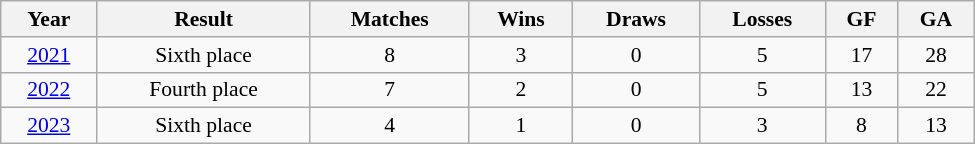<table class="wikitable sortable"  style="text-align:center; font-size:90%; width:650px;">
<tr>
<th data-sort-type="number">Year</th>
<th data-sort-type="number">Result</th>
<th data-sort-type="number">Matches</th>
<th data-sort-type="number">Wins</th>
<th data-sort-type="number">Draws</th>
<th data-sort-type="number">Losses</th>
<th data-sort-type="number">GF</th>
<th data-sort-type="number">GA</th>
</tr>
<tr>
<td> <a href='#'>2021</a></td>
<td>Sixth place</td>
<td>8</td>
<td>3</td>
<td>0</td>
<td>5</td>
<td>17</td>
<td>28</td>
</tr>
<tr>
<td> <a href='#'>2022</a></td>
<td>Fourth place</td>
<td>7</td>
<td>2</td>
<td>0</td>
<td>5</td>
<td>13</td>
<td>22</td>
</tr>
<tr>
<td> <a href='#'>2023</a></td>
<td>Sixth place</td>
<td>4</td>
<td>1</td>
<td>0</td>
<td>3</td>
<td>8</td>
<td>13</td>
</tr>
</table>
